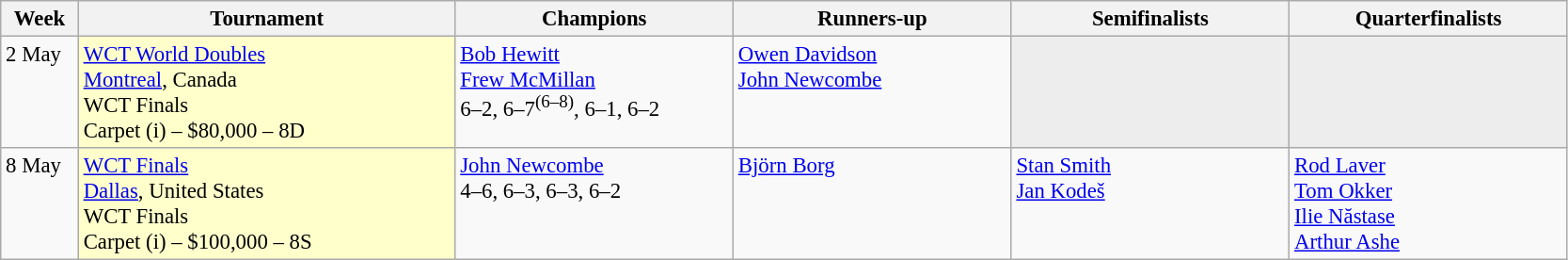<table class=wikitable style=font-size:95%>
<tr>
<th style="width:48px;">Week</th>
<th style="width:260px;">Tournament</th>
<th style="width:190px;">Champions</th>
<th style="width:190px;">Runners-up</th>
<th style="width:190px;">Semifinalists</th>
<th style="width:190px;">Quarterfinalists</th>
</tr>
<tr valign=top>
<td rowspan="1">2 May</td>
<td bgcolor="#ffffcc" rowspan="1"><a href='#'>WCT World Doubles</a><br> <a href='#'>Montreal</a>, Canada<br>WCT Finals<br>Carpet (i) – $80,000 – 8D</td>
<td> <a href='#'>Bob Hewitt</a> <br>  <a href='#'>Frew McMillan</a><br>6–2, 6–7<sup>(6–8)</sup>, 6–1, 6–2</td>
<td> <a href='#'>Owen Davidson</a> <br>  <a href='#'>John Newcombe</a></td>
<td bgcolor=#ededed></td>
<td bgcolor=#ededed></td>
</tr>
<tr valign=top>
<td rowspan="1">8 May</td>
<td bgcolor="#ffffcc" rowspan="1"><a href='#'>WCT Finals</a><br> <a href='#'>Dallas</a>, United States<br>WCT Finals<br>Carpet (i) – $100,000 – 8S</td>
<td> <a href='#'>John Newcombe</a><br>4–6, 6–3, 6–3, 6–2</td>
<td> <a href='#'>Björn Borg</a></td>
<td> <a href='#'>Stan Smith</a><br> <a href='#'>Jan Kodeš</a></td>
<td> <a href='#'>Rod Laver</a><br> <a href='#'>Tom Okker</a><br> <a href='#'>Ilie Năstase</a><br> <a href='#'>Arthur Ashe</a></td>
</tr>
</table>
